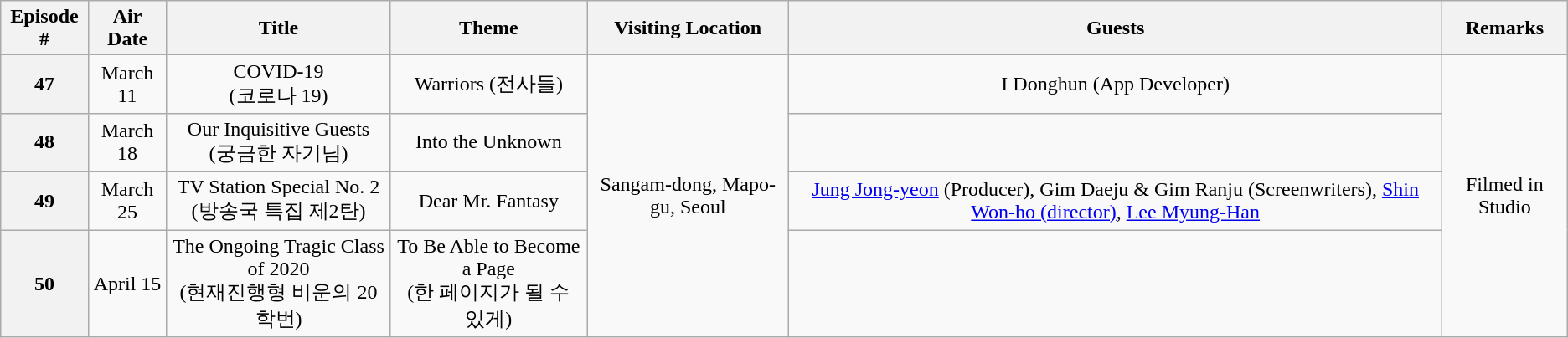<table class="wikitable" style="text-align:center;">
<tr>
<th>Episode #</th>
<th>Air Date</th>
<th>Title</th>
<th>Theme</th>
<th>Visiting Location</th>
<th>Guests</th>
<th>Remarks</th>
</tr>
<tr>
<th>47</th>
<td>March 11</td>
<td>COVID-19<br>(코로나 19)</td>
<td>Warriors (전사들)</td>
<td rowspan=4>Sangam-dong, Mapo-gu, Seoul</td>
<td>I Donghun (App Developer)</td>
<td rowspan=4>Filmed in Studio</td>
</tr>
<tr>
<th>48</th>
<td>March 18</td>
<td>Our Inquisitive Guests<br>(궁금한 자기님)</td>
<td>Into the Unknown</td>
<td></td>
</tr>
<tr>
<th>49</th>
<td>March 25</td>
<td>TV Station Special No. 2<br>(방송국 특집 제2탄)</td>
<td>Dear Mr. Fantasy</td>
<td><a href='#'>Jung Jong-yeon</a> (Producer), Gim Daeju & Gim Ranju (Screenwriters), <a href='#'>Shin Won-ho (director)</a>, <a href='#'>Lee Myung-Han</a></td>
</tr>
<tr>
<th>50</th>
<td>April 15</td>
<td>The Ongoing Tragic Class of 2020<br>(현재진행형 비운의 20학번)</td>
<td>To Be Able to Become a Page<br>(한 페이지가 될 수 있게)</td>
<td></td>
</tr>
</table>
